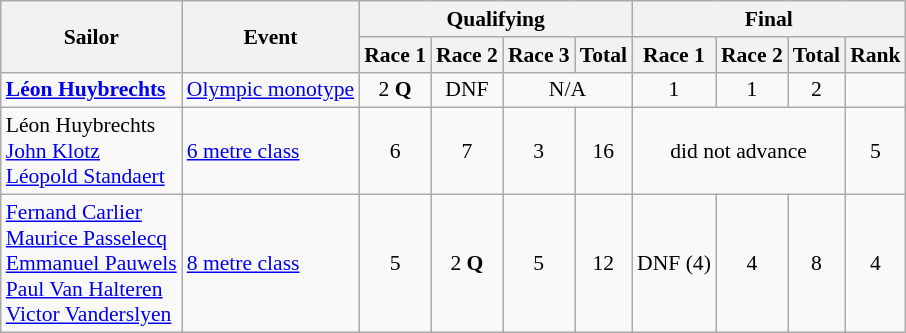<table class=wikitable style="font-size:90%">
<tr>
<th rowspan=2>Sailor</th>
<th rowspan=2>Event</th>
<th colspan=4>Qualifying</th>
<th colspan=4>Final</th>
</tr>
<tr>
<th>Race 1</th>
<th>Race 2</th>
<th>Race 3</th>
<th>Total</th>
<th>Race 1</th>
<th>Race 2</th>
<th>Total</th>
<th>Rank</th>
</tr>
<tr>
<td><strong><a href='#'>Léon Huybrechts</a></strong></td>
<td><a href='#'>Olympic monotype</a></td>
<td align=center>2 <strong>Q</strong></td>
<td align=center>DNF</td>
<td align=center colspan=2>N/A</td>
<td align=center>1</td>
<td align=center>1</td>
<td align=center>2</td>
<td align=center></td>
</tr>
<tr>
<td>Léon Huybrechts <br> <a href='#'>John Klotz</a> <br> <a href='#'>Léopold Standaert</a></td>
<td><a href='#'>6 metre class</a></td>
<td align=center>6</td>
<td align=center>7</td>
<td align=center>3</td>
<td align=center>16</td>
<td align=center colspan=3>did not advance</td>
<td align=center>5</td>
</tr>
<tr>
<td><a href='#'>Fernand Carlier</a> <br> <a href='#'>Maurice Passelecq</a> <br> <a href='#'>Emmanuel Pauwels</a> <br> <a href='#'>Paul Van Halteren</a> <br> <a href='#'>Victor Vanderslyen</a></td>
<td><a href='#'>8 metre class</a></td>
<td align=center>5</td>
<td align=center>2 <strong>Q</strong></td>
<td align=center>5</td>
<td align=center>12</td>
<td align=center>DNF (4)</td>
<td align=center>4</td>
<td align=center>8</td>
<td align=center>4</td>
</tr>
</table>
